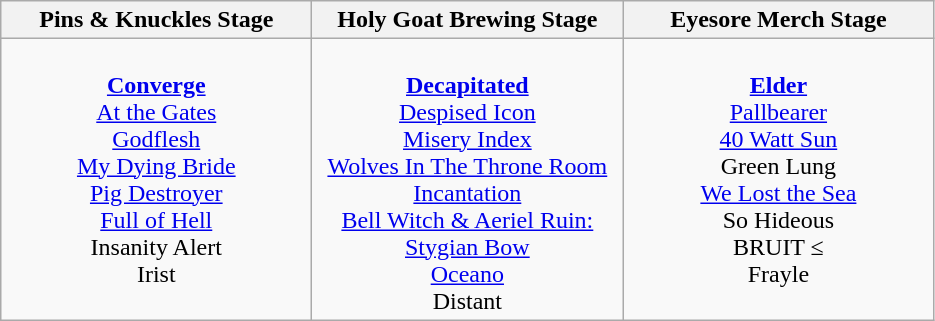<table class="wikitable">
<tr>
<th>Pins & Knuckles Stage</th>
<th>Holy Goat Brewing Stage</th>
<th>Eyesore Merch Stage</th>
</tr>
<tr>
<td valign="top" align="center" width="200"><br><strong><a href='#'>Converge</a></strong><br><a href='#'>At the Gates</a><br><a href='#'>Godflesh</a><br><a href='#'>My Dying Bride</a><br><a href='#'>Pig Destroyer</a><br><a href='#'>Full of Hell</a><br>Insanity Alert<br>Irist<br><br></td>
<td valign="top" align="center" width="200"><br><strong><a href='#'>Decapitated</a></strong><br><a href='#'>Despised Icon</a><br><a href='#'>Misery Index</a><br><a href='#'>Wolves In The Throne Room</a><br><a href='#'>Incantation</a><br><a href='#'>Bell Witch & Aeriel Ruin: Stygian Bow</a><br><a href='#'>Oceano</a><br>Distant<br></td>
<td valign="top" align="center" width="200"><br><strong><a href='#'>Elder</a></strong><br><a href='#'>Pallbearer</a><br><a href='#'>40 Watt Sun</a><br>Green Lung<br><a href='#'>We Lost the Sea</a><br>So Hideous<br>BRUIT ≤<br>Frayle</td>
</tr>
</table>
